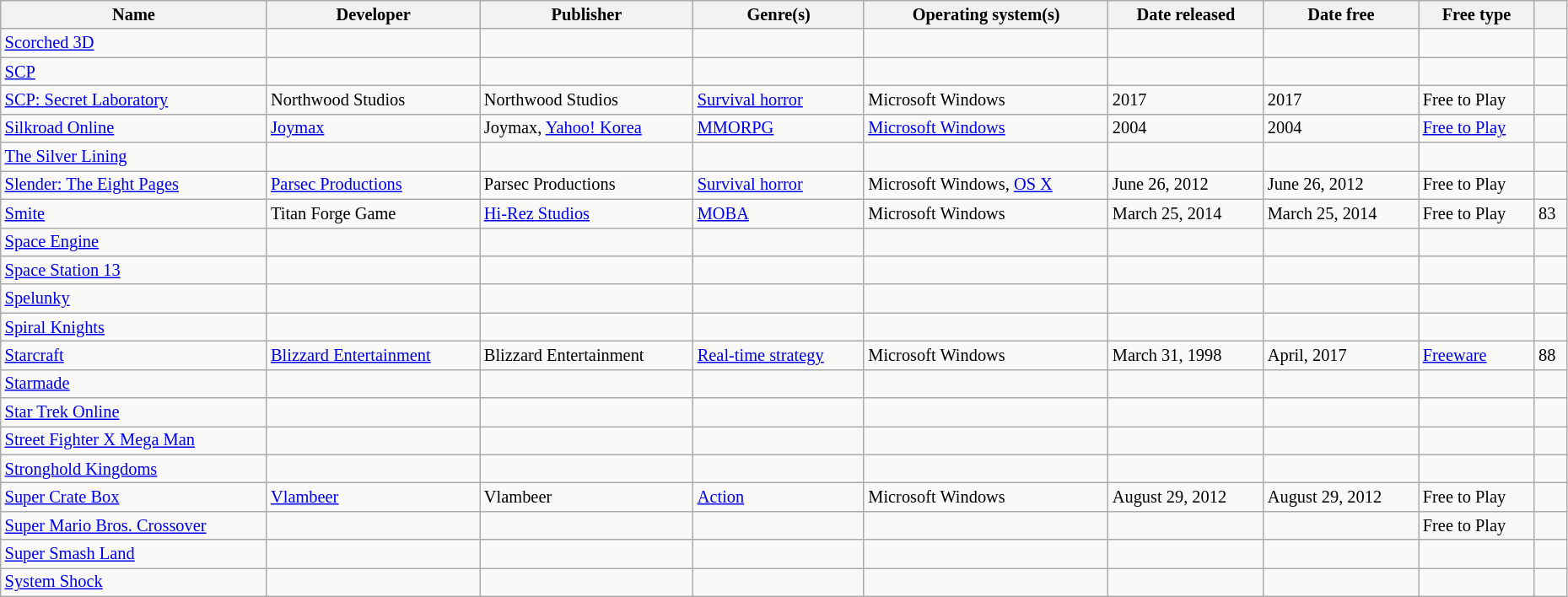<table class="wikitable sortable" style="font-size:85%; width:98%">
<tr>
<th>Name</th>
<th>Developer</th>
<th>Publisher</th>
<th>Genre(s)</th>
<th>Operating system(s)</th>
<th>Date released</th>
<th>Date free</th>
<th>Free type</th>
<th></th>
</tr>
<tr>
<td><a href='#'>Scorched 3D</a></td>
<td></td>
<td></td>
<td></td>
<td></td>
<td></td>
<td></td>
<td></td>
<td></td>
</tr>
<tr>
<td><a href='#'>SCP</a></td>
<td></td>
<td></td>
<td></td>
<td></td>
<td></td>
<td></td>
<td></td>
<td></td>
</tr>
<tr>
<td><a href='#'>SCP: Secret Laboratory</a></td>
<td>Northwood Studios</td>
<td>Northwood Studios</td>
<td><a href='#'>Survival horror</a></td>
<td>Microsoft Windows</td>
<td>2017</td>
<td>2017</td>
<td>Free to Play</td>
<td></td>
</tr>
<tr>
<td><a href='#'>Silkroad Online</a></td>
<td><a href='#'>Joymax</a></td>
<td>Joymax, <a href='#'>Yahoo! Korea</a></td>
<td><a href='#'>MMORPG</a></td>
<td><a href='#'>Microsoft Windows</a></td>
<td>2004</td>
<td>2004</td>
<td><a href='#'>Free to Play</a></td>
<td></td>
</tr>
<tr>
<td><a href='#'>The Silver Lining</a></td>
<td></td>
<td></td>
<td></td>
<td></td>
<td></td>
<td></td>
<td></td>
<td></td>
</tr>
<tr>
<td><a href='#'>Slender: The Eight Pages</a></td>
<td><a href='#'>Parsec Productions</a></td>
<td>Parsec Productions</td>
<td><a href='#'>Survival horror</a></td>
<td>Microsoft Windows, <a href='#'>OS X</a></td>
<td>June 26, 2012</td>
<td>June 26, 2012</td>
<td>Free to Play</td>
<td></td>
</tr>
<tr>
<td><a href='#'>Smite</a></td>
<td>Titan Forge Game</td>
<td><a href='#'>Hi-Rez Studios</a></td>
<td><a href='#'>MOBA</a></td>
<td>Microsoft Windows</td>
<td>March 25, 2014</td>
<td>March 25, 2014</td>
<td>Free to Play</td>
<td>83</td>
</tr>
<tr>
<td><a href='#'>Space Engine</a></td>
<td></td>
<td></td>
<td></td>
<td></td>
<td></td>
<td></td>
<td></td>
<td></td>
</tr>
<tr>
<td><a href='#'>Space Station 13</a></td>
<td></td>
<td></td>
<td></td>
<td></td>
<td></td>
<td></td>
<td></td>
<td></td>
</tr>
<tr>
<td><a href='#'>Spelunky</a></td>
<td></td>
<td></td>
<td></td>
<td></td>
<td></td>
<td></td>
<td></td>
<td></td>
</tr>
<tr>
<td><a href='#'>Spiral Knights</a></td>
<td></td>
<td></td>
<td></td>
<td></td>
<td></td>
<td></td>
<td></td>
<td></td>
</tr>
<tr>
<td><a href='#'>Starcraft</a></td>
<td><a href='#'>Blizzard Entertainment</a></td>
<td>Blizzard Entertainment</td>
<td><a href='#'>Real-time strategy</a></td>
<td>Microsoft Windows</td>
<td>March 31, 1998</td>
<td>April, 2017</td>
<td><a href='#'>Freeware</a></td>
<td>88</td>
</tr>
<tr>
<td><a href='#'>Starmade</a></td>
<td></td>
<td></td>
<td></td>
<td></td>
<td></td>
<td></td>
<td></td>
<td></td>
</tr>
<tr>
<td><a href='#'>Star Trek Online</a></td>
<td></td>
<td></td>
<td></td>
<td></td>
<td></td>
<td></td>
<td></td>
<td></td>
</tr>
<tr>
<td><a href='#'>Street Fighter X Mega Man</a></td>
<td></td>
<td></td>
<td></td>
<td></td>
<td></td>
<td></td>
<td></td>
<td></td>
</tr>
<tr>
<td><a href='#'>Stronghold Kingdoms</a></td>
<td></td>
<td></td>
<td></td>
<td></td>
<td></td>
<td></td>
<td></td>
<td></td>
</tr>
<tr>
<td><a href='#'>Super Crate Box</a></td>
<td><a href='#'>Vlambeer</a></td>
<td>Vlambeer</td>
<td><a href='#'>Action</a></td>
<td>Microsoft Windows</td>
<td>August 29, 2012</td>
<td>August 29, 2012</td>
<td>Free to Play</td>
<td></td>
</tr>
<tr>
<td><a href='#'>Super Mario Bros. Crossover</a></td>
<td></td>
<td></td>
<td></td>
<td></td>
<td></td>
<td></td>
<td>Free to Play</td>
<td></td>
</tr>
<tr>
<td><a href='#'>Super Smash Land</a></td>
<td></td>
<td></td>
<td></td>
<td></td>
<td></td>
<td></td>
<td></td>
<td></td>
</tr>
<tr>
<td><a href='#'>System Shock</a></td>
<td></td>
<td></td>
<td></td>
<td></td>
<td></td>
<td></td>
<td></td>
<td></td>
</tr>
</table>
